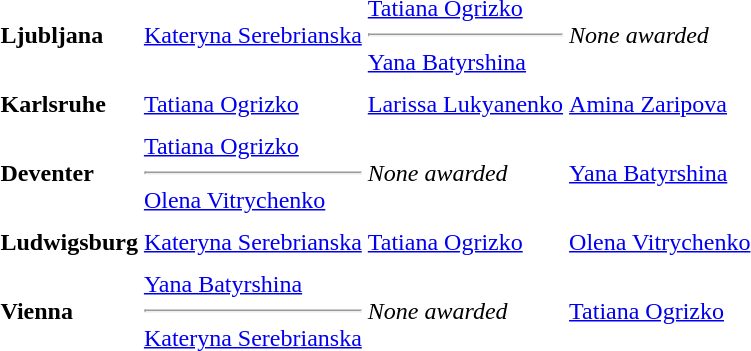<table>
<tr>
<th scope=row style="text-align:left">Ljubljana</th>
<td style="height:30px;"> <a href='#'>Kateryna Serebrianska</a></td>
<td style="height:30px;"> <a href='#'>Tatiana Ogrizko</a><hr> <a href='#'>Yana Batyrshina</a></td>
<td style="height:30px;"><em>None awarded</em></td>
</tr>
<tr>
<th scope=row style="text-align:left">Karlsruhe</th>
<td style="height:30px;"> <a href='#'>Tatiana Ogrizko</a></td>
<td style="height:30px;"> <a href='#'>Larissa Lukyanenko</a></td>
<td style="height:30px;"> <a href='#'>Amina Zaripova</a></td>
</tr>
<tr>
<th scope=row style="text-align:left">Deventer</th>
<td style="height:30px;"> <a href='#'>Tatiana Ogrizko</a><hr> <a href='#'>Olena Vitrychenko</a></td>
<td style="height:30px;"><em>None awarded</em></td>
<td style="height:30px;"> <a href='#'>Yana Batyrshina</a></td>
</tr>
<tr>
<th scope=row style="text-align:left">Ludwigsburg</th>
<td style="height:30px;"> <a href='#'>Kateryna Serebrianska</a></td>
<td style="height:30px;"> <a href='#'>Tatiana Ogrizko</a></td>
<td style="height:30px;"> <a href='#'>Olena Vitrychenko</a></td>
</tr>
<tr>
<th scope=row style="text-align:left">Vienna</th>
<td style="height:30px;"> <a href='#'>Yana Batyrshina</a><hr> <a href='#'>Kateryna Serebrianska</a></td>
<td style="height:30px;"><em>None awarded</em></td>
<td style="height:30px;"> <a href='#'>Tatiana Ogrizko</a></td>
</tr>
<tr>
</tr>
</table>
